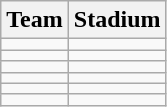<table class="wikitable sortable">
<tr>
<th>Team</th>
<th>Stadium</th>
</tr>
<tr>
<td></td>
<td></td>
</tr>
<tr>
<td></td>
<td></td>
</tr>
<tr>
<td></td>
<td></td>
</tr>
<tr>
<td></td>
<td></td>
</tr>
<tr>
<td></td>
<td></td>
</tr>
<tr>
<td></td>
<td></td>
</tr>
</table>
